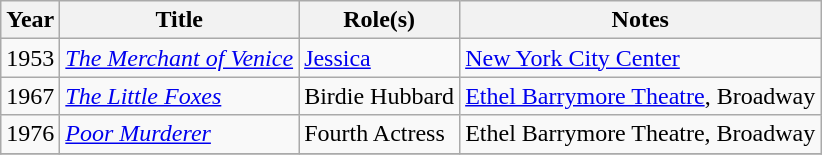<table class="wikitable sortable">
<tr>
<th>Year</th>
<th>Title</th>
<th>Role(s)</th>
<th>Notes</th>
</tr>
<tr>
<td>1953</td>
<td><em><a href='#'>The Merchant of Venice</a></em></td>
<td><a href='#'>Jessica</a></td>
<td><a href='#'>New York City Center</a></td>
</tr>
<tr>
<td>1967</td>
<td><em><a href='#'>The Little Foxes</a></em></td>
<td>Birdie Hubbard</td>
<td><a href='#'>Ethel Barrymore Theatre</a>, Broadway</td>
</tr>
<tr>
<td>1976</td>
<td><em><a href='#'>Poor Murderer</a></em></td>
<td>Fourth Actress</td>
<td>Ethel Barrymore Theatre, Broadway</td>
</tr>
<tr>
</tr>
</table>
